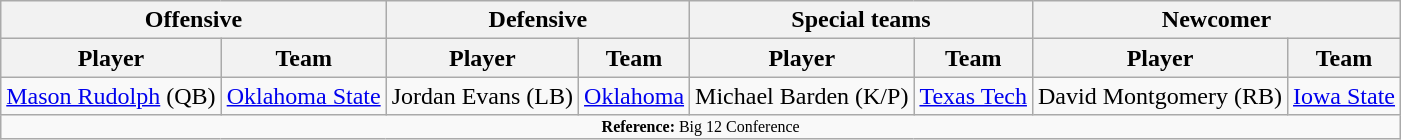<table class="wikitable">
<tr>
<th colspan="2">Offensive</th>
<th colspan="2">Defensive</th>
<th colspan="2">Special teams</th>
<th colspan="2">Newcomer</th>
</tr>
<tr>
<th>Player</th>
<th>Team</th>
<th>Player</th>
<th>Team</th>
<th>Player</th>
<th>Team</th>
<th>Player</th>
<th>Team</th>
</tr>
<tr>
<td><a href='#'>Mason Rudolph</a> (QB)</td>
<td><a href='#'>Oklahoma State</a></td>
<td>Jordan Evans (LB)</td>
<td><a href='#'>Oklahoma</a></td>
<td>Michael Barden (K/P)</td>
<td><a href='#'>Texas Tech</a></td>
<td>David Montgomery (RB)</td>
<td><a href='#'>Iowa State</a></td>
</tr>
<tr>
<td colspan="12"  style="font-size:8pt; text-align:center;"><strong>Reference:</strong> Big 12 Conference</td>
</tr>
</table>
